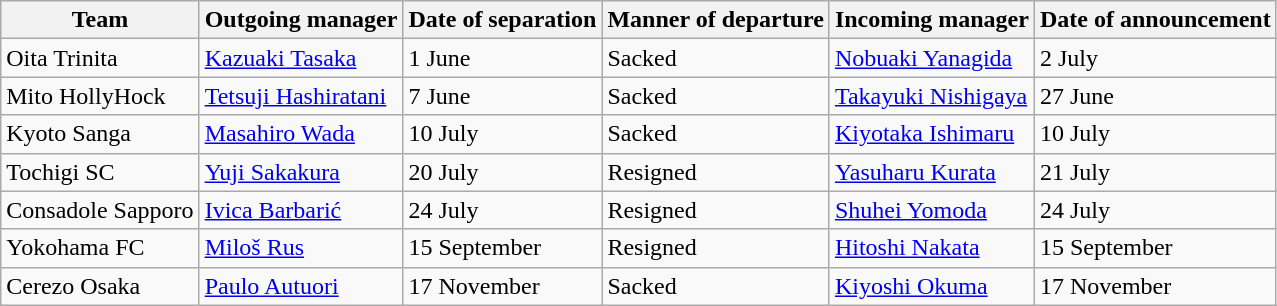<table class="wikitable sortable">
<tr>
<th>Team</th>
<th>Outgoing manager</th>
<th>Date of separation</th>
<th>Manner of departure</th>
<th>Incoming manager</th>
<th>Date of announcement</th>
</tr>
<tr>
<td>Oita Trinita</td>
<td> <a href='#'>Kazuaki Tasaka</a></td>
<td>1 June</td>
<td>Sacked</td>
<td> <a href='#'>Nobuaki Yanagida</a></td>
<td>2 July</td>
</tr>
<tr>
<td>Mito HollyHock</td>
<td> <a href='#'>Tetsuji Hashiratani</a></td>
<td>7 June</td>
<td>Sacked</td>
<td> <a href='#'>Takayuki Nishigaya</a></td>
<td>27 June</td>
</tr>
<tr>
<td>Kyoto Sanga</td>
<td> <a href='#'>Masahiro Wada</a></td>
<td>10 July</td>
<td>Sacked</td>
<td> <a href='#'>Kiyotaka Ishimaru</a></td>
<td>10 July</td>
</tr>
<tr>
<td>Tochigi SC</td>
<td> <a href='#'>Yuji Sakakura</a></td>
<td>20 July</td>
<td>Resigned</td>
<td> <a href='#'>Yasuharu Kurata</a></td>
<td>21 July</td>
</tr>
<tr>
<td>Consadole Sapporo</td>
<td> <a href='#'>Ivica Barbarić</a></td>
<td>24 July</td>
<td>Resigned</td>
<td> <a href='#'>Shuhei Yomoda</a></td>
<td>24 July</td>
</tr>
<tr>
<td>Yokohama FC</td>
<td> <a href='#'>Miloš Rus</a></td>
<td>15 September</td>
<td>Resigned</td>
<td> <a href='#'>Hitoshi Nakata</a></td>
<td>15 September</td>
</tr>
<tr>
<td>Cerezo Osaka</td>
<td> <a href='#'>Paulo Autuori</a></td>
<td>17 November</td>
<td>Sacked</td>
<td> <a href='#'>Kiyoshi Okuma</a></td>
<td>17 November</td>
</tr>
</table>
